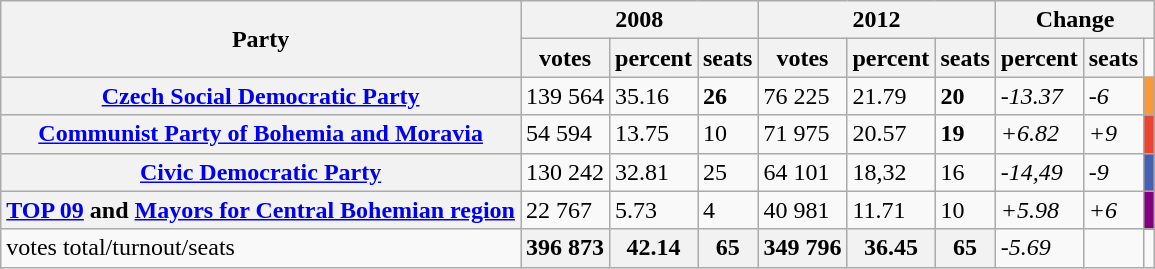<table class="wikitable">
<tr>
<th rowspan=2>Party</th>
<th colspan=3>2008</th>
<th colspan=3>2012</th>
<th colspan=3>Change</th>
</tr>
<tr>
<th>votes</th>
<th>percent</th>
<th>seats</th>
<th>votes</th>
<th>percent</th>
<th>seats</th>
<th>percent</th>
<th>seats</th>
<td></td>
</tr>
<tr>
<th><a href='#'>Czech Social Democratic Party</a></th>
<td>139 564</td>
<td>35.16</td>
<td><strong>26</strong></td>
<td>76 225</td>
<td>21.79</td>
<td><strong>20</strong></td>
<td><em>-13.37</em></td>
<td><em>-6</em></td>
<td style="background:#f79a3a;"></td>
</tr>
<tr>
<th><a href='#'>Communist Party of Bohemia and Moravia</a></th>
<td>54 594</td>
<td>13.75</td>
<td>10</td>
<td>71 975</td>
<td>20.57</td>
<td><strong>19</strong></td>
<td><em>+6.82</em></td>
<td><em>+9</em></td>
<td style="background:#ed4431;"></td>
</tr>
<tr>
<th><a href='#'>Civic Democratic Party</a></th>
<td>130 242</td>
<td>32.81</td>
<td>25</td>
<td>64 101</td>
<td>18,32</td>
<td>16</td>
<td><em>-14,49</em></td>
<td><em>-9</em></td>
<td style="background:#4761b1;"></td>
</tr>
<tr>
<th><a href='#'>TOP 09</a> and <a href='#'>Mayors for Central Bohemian region</a></th>
<td>22 767</td>
<td>5.73</td>
<td>4</td>
<td>40 981</td>
<td>11.71</td>
<td>10</td>
<td><em>+5.98</em></td>
<td><em>+6</em></td>
<td style="background:purple;"></td>
</tr>
<tr>
<td>votes total/turnout/seats</td>
<th>396 873</th>
<th>42.14</th>
<th>65</th>
<th>349 796</th>
<th>36.45</th>
<th>65</th>
<td><em>-5.69</em></td>
<td></td>
</tr>
</table>
